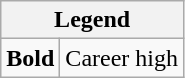<table class="wikitable mw-collapsible mw-collapsed">
<tr>
<th colspan="2">Legend</th>
</tr>
<tr>
<td><strong>Bold</strong></td>
<td>Career high</td>
</tr>
</table>
